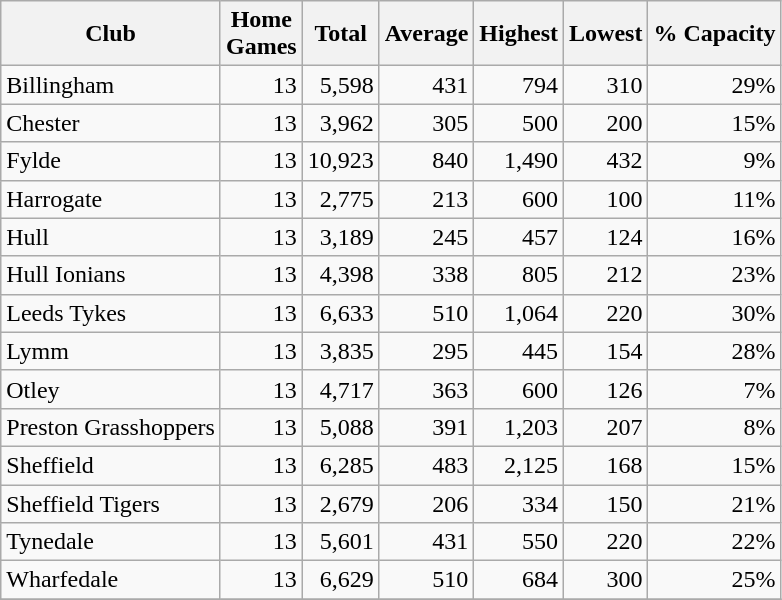<table class="wikitable sortable" style="text-align:right">
<tr>
<th>Club</th>
<th>Home<br>Games</th>
<th>Total</th>
<th>Average</th>
<th>Highest</th>
<th>Lowest</th>
<th>% Capacity</th>
</tr>
<tr>
<td style="text-align:left">Billingham</td>
<td>13</td>
<td>5,598</td>
<td>431</td>
<td>794</td>
<td>310</td>
<td>29%</td>
</tr>
<tr>
<td style="text-align:left">Chester</td>
<td>13</td>
<td>3,962</td>
<td>305</td>
<td>500</td>
<td>200</td>
<td>15%</td>
</tr>
<tr>
<td style="text-align:left">Fylde</td>
<td>13</td>
<td>10,923</td>
<td>840</td>
<td>1,490</td>
<td>432</td>
<td>9%</td>
</tr>
<tr>
<td style="text-align:left">Harrogate</td>
<td>13</td>
<td>2,775</td>
<td>213</td>
<td>600</td>
<td>100</td>
<td>11%</td>
</tr>
<tr>
<td style="text-align:left">Hull</td>
<td>13</td>
<td>3,189</td>
<td>245</td>
<td>457</td>
<td>124</td>
<td>16%</td>
</tr>
<tr>
<td style="text-align:left">Hull Ionians</td>
<td>13</td>
<td>4,398</td>
<td>338</td>
<td>805</td>
<td>212</td>
<td>23%</td>
</tr>
<tr>
<td style="text-align:left">Leeds Tykes</td>
<td>13</td>
<td>6,633</td>
<td>510</td>
<td>1,064</td>
<td>220</td>
<td>30%</td>
</tr>
<tr>
<td style="text-align:left">Lymm</td>
<td>13</td>
<td>3,835</td>
<td>295</td>
<td>445</td>
<td>154</td>
<td>28%</td>
</tr>
<tr>
<td style="text-align:left">Otley</td>
<td>13</td>
<td>4,717</td>
<td>363</td>
<td>600</td>
<td>126</td>
<td>7%</td>
</tr>
<tr>
<td style="text-align:left">Preston Grasshoppers</td>
<td>13</td>
<td>5,088</td>
<td>391</td>
<td>1,203</td>
<td>207</td>
<td>8%</td>
</tr>
<tr>
<td style="text-align:left">Sheffield</td>
<td>13</td>
<td>6,285</td>
<td>483</td>
<td>2,125</td>
<td>168</td>
<td>15%</td>
</tr>
<tr>
<td style="text-align:left">Sheffield Tigers</td>
<td>13</td>
<td>2,679</td>
<td>206</td>
<td>334</td>
<td>150</td>
<td>21%</td>
</tr>
<tr>
<td style="text-align:left">Tynedale</td>
<td>13</td>
<td>5,601</td>
<td>431</td>
<td>550</td>
<td>220</td>
<td>22%</td>
</tr>
<tr>
<td style="text-align:left">Wharfedale</td>
<td>13</td>
<td>6,629</td>
<td>510</td>
<td>684</td>
<td>300</td>
<td>25%</td>
</tr>
<tr>
</tr>
</table>
